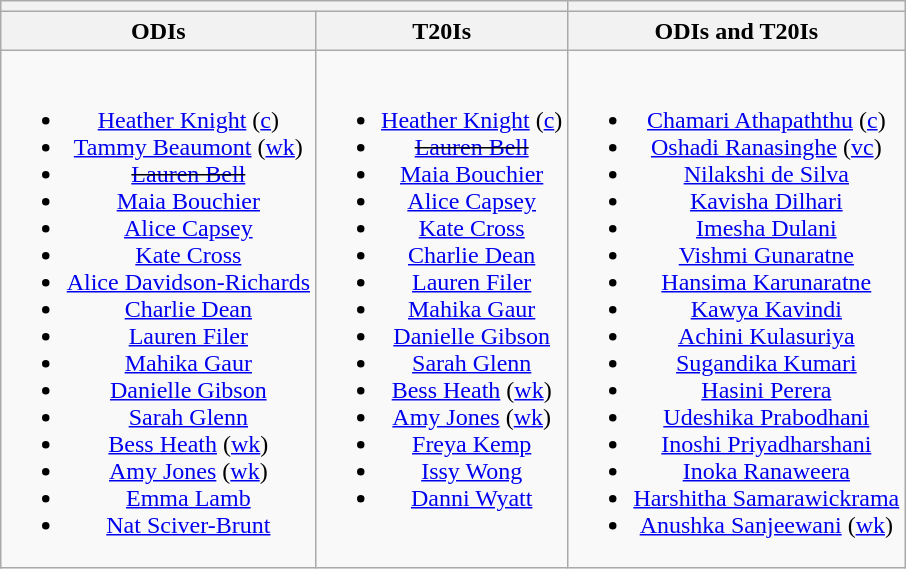<table class="wikitable" style="text-align:center; margin:auto">
<tr>
<th colspan=2></th>
<th></th>
</tr>
<tr>
<th>ODIs</th>
<th>T20Is</th>
<th>ODIs and T20Is</th>
</tr>
<tr style="vertical-align:top">
<td><br><ul><li><a href='#'>Heather Knight</a> (<a href='#'>c</a>)</li><li><a href='#'>Tammy Beaumont</a> (<a href='#'>wk</a>)</li><li><s><a href='#'>Lauren Bell</a></s></li><li><a href='#'>Maia Bouchier</a></li><li><a href='#'>Alice Capsey</a></li><li><a href='#'>Kate Cross</a></li><li><a href='#'>Alice Davidson-Richards</a></li><li><a href='#'>Charlie Dean</a></li><li><a href='#'>Lauren Filer</a></li><li><a href='#'>Mahika Gaur</a></li><li><a href='#'>Danielle Gibson</a></li><li><a href='#'>Sarah Glenn</a></li><li><a href='#'>Bess Heath</a> (<a href='#'>wk</a>)</li><li><a href='#'>Amy Jones</a> (<a href='#'>wk</a>)</li><li><a href='#'>Emma Lamb</a></li><li><a href='#'>Nat Sciver-Brunt</a></li></ul></td>
<td><br><ul><li><a href='#'>Heather Knight</a> (<a href='#'>c</a>)</li><li><s><a href='#'>Lauren Bell</a></s></li><li><a href='#'>Maia Bouchier</a></li><li><a href='#'>Alice Capsey</a></li><li><a href='#'>Kate Cross</a></li><li><a href='#'>Charlie Dean</a></li><li><a href='#'>Lauren Filer</a></li><li><a href='#'>Mahika Gaur</a></li><li><a href='#'>Danielle Gibson</a></li><li><a href='#'>Sarah Glenn</a></li><li><a href='#'>Bess Heath</a> (<a href='#'>wk</a>)</li><li><a href='#'>Amy Jones</a> (<a href='#'>wk</a>)</li><li><a href='#'>Freya Kemp</a></li><li><a href='#'>Issy Wong</a></li><li><a href='#'>Danni Wyatt</a></li></ul></td>
<td><br><ul><li><a href='#'>Chamari Athapaththu</a> (<a href='#'>c</a>)</li><li><a href='#'>Oshadi Ranasinghe</a> (<a href='#'>vc</a>)</li><li><a href='#'>Nilakshi de Silva</a></li><li><a href='#'>Kavisha Dilhari</a></li><li><a href='#'>Imesha Dulani</a></li><li><a href='#'>Vishmi Gunaratne</a></li><li><a href='#'>Hansima Karunaratne</a></li><li><a href='#'>Kawya Kavindi</a></li><li><a href='#'>Achini Kulasuriya</a></li><li><a href='#'>Sugandika Kumari</a></li><li><a href='#'>Hasini Perera</a></li><li><a href='#'>Udeshika Prabodhani</a></li><li><a href='#'>Inoshi Priyadharshani</a></li><li><a href='#'>Inoka Ranaweera</a></li><li><a href='#'>Harshitha Samarawickrama</a></li><li><a href='#'>Anushka Sanjeewani</a> (<a href='#'>wk</a>)</li></ul></td>
</tr>
</table>
